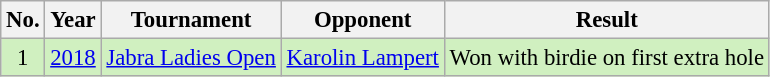<table class="wikitable" style="font-size:95%;">
<tr>
<th>No.</th>
<th>Year</th>
<th>Tournament</th>
<th>Opponent</th>
<th>Result</th>
</tr>
<tr style="background:#D0F0C0;">
<td align=center>1</td>
<td align=center><a href='#'>2018</a></td>
<td><a href='#'>Jabra Ladies Open</a></td>
<td> <a href='#'>Karolin Lampert</a></td>
<td>Won with birdie on first extra hole</td>
</tr>
</table>
